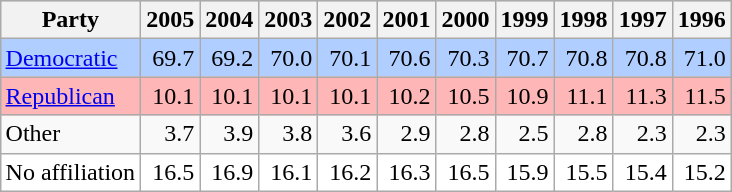<table class="wikitable" style="float: right; margin-right: 1em; text-align: right;">
<tr style="background:lightgrey; text-align:center;">
<th>Party</th>
<th>2005</th>
<th>2004</th>
<th>2003</th>
<th>2002</th>
<th>2001</th>
<th>2000</th>
<th>1999</th>
<th>1998</th>
<th>1997</th>
<th>1996</th>
</tr>
<tr style="background:#B0CEFF;">
<td align="left"><a href='#'>Democratic</a></td>
<td>69.7</td>
<td>69.2</td>
<td>70.0</td>
<td>70.1</td>
<td>70.6</td>
<td>70.3</td>
<td>70.7</td>
<td>70.8</td>
<td>70.8</td>
<td>71.0</td>
</tr>
<tr style="background:#FFB6B6;">
<td align="left"><a href='#'>Republican</a></td>
<td>10.1</td>
<td>10.1</td>
<td>10.1</td>
<td>10.1</td>
<td>10.2</td>
<td>10.5</td>
<td>10.9</td>
<td>11.1</td>
<td>11.3</td>
<td>11.5</td>
</tr>
<tr>
<td align="left">Other</td>
<td>3.7</td>
<td>3.9</td>
<td>3.8</td>
<td>3.6</td>
<td>2.9</td>
<td>2.8</td>
<td>2.5</td>
<td>2.8</td>
<td>2.3</td>
<td>2.3</td>
</tr>
<tr style="background:white;">
<td align="left">No affiliation</td>
<td>16.5</td>
<td>16.9</td>
<td>16.1</td>
<td>16.2</td>
<td>16.3</td>
<td>16.5</td>
<td>15.9</td>
<td>15.5</td>
<td>15.4</td>
<td>15.2</td>
</tr>
</table>
